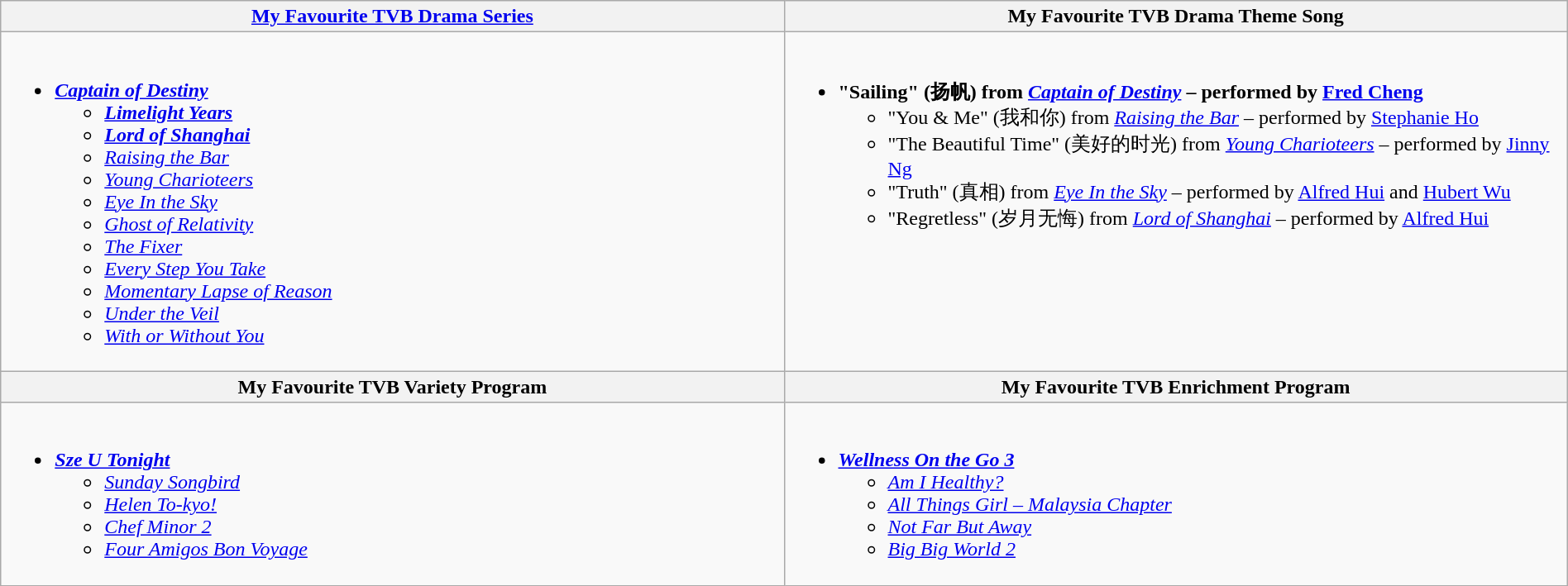<table class="wikitable" width="100%">
<tr>
<th width="50%"><a href='#'>My Favourite TVB Drama Series</a></th>
<th width="50%">My Favourite TVB Drama Theme Song</th>
</tr>
<tr>
<td valign="top"><br><ul><li><strong><em><a href='#'>Captain of Destiny</a></em></strong><ul><li><strong><em><a href='#'>Limelight Years</a></em></strong></li><li><strong><em><a href='#'>Lord of Shanghai</a></em></strong></li><li><em><a href='#'>Raising the Bar</a></em></li><li><em><a href='#'>Young Charioteers</a></em></li><li><em><a href='#'>Eye In the Sky</a></em></li><li><em><a href='#'>Ghost of Relativity</a></em></li><li><em><a href='#'>The Fixer</a></em></li><li><em><a href='#'>Every Step You Take</a></em></li><li><em><a href='#'>Momentary Lapse of Reason</a></em></li><li><em><a href='#'>Under the Veil</a></em></li><li><em><a href='#'>With or Without You</a></em></li></ul></li></ul></td>
<td valign="top"><br><ul><li><strong>"Sailing" (扬帆) from <em><a href='#'>Captain of Destiny</a></em> – performed by <a href='#'>Fred Cheng</a></strong><ul><li>"You & Me" (我和你) from <em><a href='#'>Raising the Bar</a></em> – performed by <a href='#'>Stephanie Ho</a></li><li>"The Beautiful Time" (美好的时光) from <em><a href='#'>Young Charioteers</a></em> – performed by <a href='#'>Jinny Ng</a></li><li>"Truth" (真相) from <em><a href='#'>Eye In the Sky</a></em> – performed by <a href='#'>Alfred Hui</a> and <a href='#'>Hubert Wu</a></li><li>"Regretless" (岁月无悔) from <em><a href='#'>Lord of Shanghai</a></em> – performed by <a href='#'>Alfred Hui</a></li></ul></li></ul></td>
</tr>
<tr>
<th width="50%">My Favourite TVB Variety Program</th>
<th width="50%">My Favourite TVB Enrichment Program</th>
</tr>
<tr>
<td valign="top"><br><ul><li><strong><em><a href='#'>Sze U Tonight</a></em></strong><ul><li><em><a href='#'>Sunday Songbird</a></em></li><li><em><a href='#'>Helen To-kyo!</a></em></li><li><em><a href='#'>Chef Minor 2</a></em></li><li><em><a href='#'>Four Amigos Bon Voyage</a></em></li></ul></li></ul></td>
<td valign="top"><br><ul><li><strong><em><a href='#'>Wellness On the Go 3</a></em></strong><ul><li><em><a href='#'>Am I Healthy?</a></em></li><li><em><a href='#'>All Things Girl – Malaysia Chapter</a></em></li><li><em><a href='#'>Not Far But Away</a></em></li><li><em><a href='#'>Big Big World 2</a></em></li></ul></li></ul></td>
</tr>
</table>
